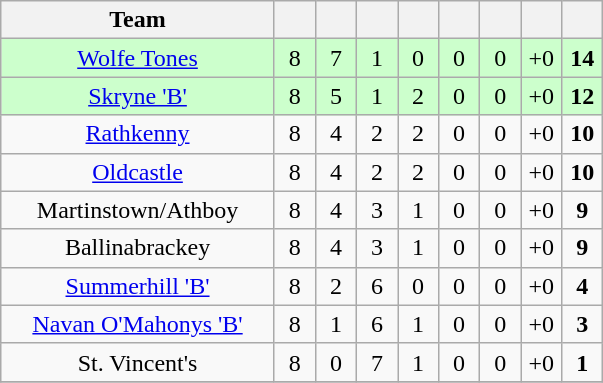<table class="wikitable" style="text-align:center">
<tr>
<th width="175">Team</th>
<th width="20"></th>
<th width="20"></th>
<th width="20"></th>
<th width="20"></th>
<th width="20"></th>
<th width="20"></th>
<th width="20"></th>
<th width="20"></th>
</tr>
<tr style="background:#cfc;">
<td><a href='#'>Wolfe Tones</a></td>
<td>8</td>
<td>7</td>
<td>1</td>
<td>0</td>
<td>0</td>
<td>0</td>
<td>+0</td>
<td><strong>14</strong></td>
</tr>
<tr style="background:#cfc;">
<td><a href='#'>Skryne 'B'</a></td>
<td>8</td>
<td>5</td>
<td>1</td>
<td>2</td>
<td>0</td>
<td>0</td>
<td>+0</td>
<td><strong>12</strong></td>
</tr>
<tr>
<td><a href='#'>Rathkenny</a></td>
<td>8</td>
<td>4</td>
<td>2</td>
<td>2</td>
<td>0</td>
<td>0</td>
<td>+0</td>
<td><strong>10</strong></td>
</tr>
<tr>
<td><a href='#'>Oldcastle</a></td>
<td>8</td>
<td>4</td>
<td>2</td>
<td>2</td>
<td>0</td>
<td>0</td>
<td>+0</td>
<td><strong>10</strong></td>
</tr>
<tr>
<td>Martinstown/Athboy</td>
<td>8</td>
<td>4</td>
<td>3</td>
<td>1</td>
<td>0</td>
<td>0</td>
<td>+0</td>
<td><strong>9</strong></td>
</tr>
<tr>
<td>Ballinabrackey</td>
<td>8</td>
<td>4</td>
<td>3</td>
<td>1</td>
<td>0</td>
<td>0</td>
<td>+0</td>
<td><strong>9</strong></td>
</tr>
<tr>
<td><a href='#'>Summerhill 'B'</a></td>
<td>8</td>
<td>2</td>
<td>6</td>
<td>0</td>
<td>0</td>
<td>0</td>
<td>+0</td>
<td><strong>4</strong></td>
</tr>
<tr>
<td><a href='#'>Navan O'Mahonys 'B'</a></td>
<td>8</td>
<td>1</td>
<td>6</td>
<td>1</td>
<td>0</td>
<td>0</td>
<td>+0</td>
<td><strong>3</strong></td>
</tr>
<tr>
<td>St. Vincent's</td>
<td>8</td>
<td>0</td>
<td>7</td>
<td>1</td>
<td>0</td>
<td>0</td>
<td>+0</td>
<td><strong>1</strong></td>
</tr>
<tr>
</tr>
</table>
